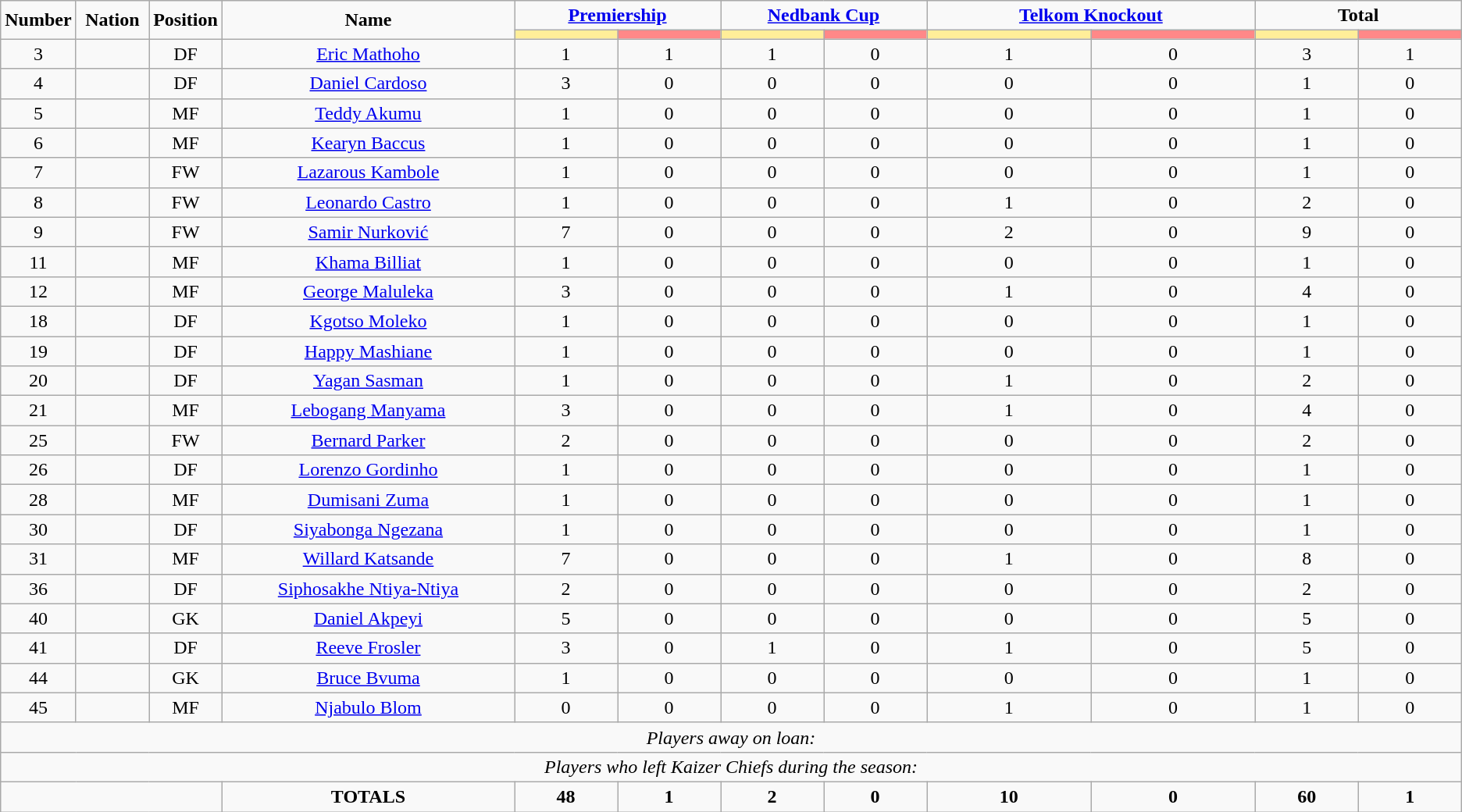<table class="wikitable" style="text-align:center;">
<tr>
<td rowspan="2"  style="width:5%; text-align:center;"><strong>Number</strong></td>
<td rowspan="2"  style="width:5%; text-align:center;"><strong>Nation</strong></td>
<td rowspan="2"  style="width:5%; text-align:center;"><strong>Position</strong></td>
<td rowspan="2"  style="width:20%; text-align:center;"><strong>Name</strong></td>
<td colspan="2" style="text-align:center;"><strong><a href='#'>Premiership</a></strong></td>
<td colspan="2" style="text-align:center;"><strong><a href='#'>Nedbank Cup</a></strong></td>
<td colspan="2" style="text-align:center;"><strong><a href='#'>Telkom Knockout</a></strong></td>
<td colspan="2" style="text-align:center;"><strong>Total</strong></td>
</tr>
<tr>
<th style="width:60px; background:#fe9;"></th>
<th style="width:60px; background:#ff8888;"></th>
<th style="width:60px; background:#fe9;"></th>
<th style="width:60px; background:#ff8888;"></th>
<th style="width:100px; background:#fe9;"></th>
<th style="width:100px; background:#ff8888;"></th>
<th style="width:60px; background:#fe9;"></th>
<th style="width:60px; background:#ff8888;"></th>
</tr>
<tr>
<td>3</td>
<td></td>
<td>DF</td>
<td><a href='#'>Eric Mathoho</a></td>
<td>1</td>
<td>1</td>
<td>1</td>
<td>0</td>
<td>1</td>
<td>0</td>
<td>3</td>
<td>1</td>
</tr>
<tr>
<td>4</td>
<td></td>
<td>DF</td>
<td><a href='#'>Daniel Cardoso</a></td>
<td>3</td>
<td>0</td>
<td>0</td>
<td>0</td>
<td>0</td>
<td>0</td>
<td>1</td>
<td>0</td>
</tr>
<tr>
<td>5</td>
<td></td>
<td>MF</td>
<td><a href='#'>Teddy Akumu</a></td>
<td>1</td>
<td>0</td>
<td>0</td>
<td>0</td>
<td>0</td>
<td>0</td>
<td>1</td>
<td>0</td>
</tr>
<tr>
<td>6</td>
<td></td>
<td>MF</td>
<td><a href='#'>Kearyn Baccus</a></td>
<td>1</td>
<td>0</td>
<td>0</td>
<td>0</td>
<td>0</td>
<td>0</td>
<td>1</td>
<td>0</td>
</tr>
<tr>
<td>7</td>
<td></td>
<td>FW</td>
<td><a href='#'>Lazarous Kambole</a></td>
<td>1</td>
<td>0</td>
<td>0</td>
<td>0</td>
<td>0</td>
<td>0</td>
<td>1</td>
<td>0</td>
</tr>
<tr>
<td>8</td>
<td></td>
<td>FW</td>
<td><a href='#'>Leonardo Castro</a></td>
<td>1</td>
<td>0</td>
<td>0</td>
<td>0</td>
<td>1</td>
<td>0</td>
<td>2</td>
<td>0</td>
</tr>
<tr>
<td>9</td>
<td></td>
<td>FW</td>
<td><a href='#'>Samir Nurković</a></td>
<td>7</td>
<td>0</td>
<td>0</td>
<td>0</td>
<td>2</td>
<td>0</td>
<td>9</td>
<td>0</td>
</tr>
<tr>
<td>11</td>
<td></td>
<td>MF</td>
<td><a href='#'>Khama Billiat</a></td>
<td>1</td>
<td>0</td>
<td>0</td>
<td>0</td>
<td>0</td>
<td>0</td>
<td>1</td>
<td>0</td>
</tr>
<tr>
<td>12</td>
<td></td>
<td>MF</td>
<td><a href='#'>George Maluleka</a></td>
<td>3</td>
<td>0</td>
<td>0</td>
<td>0</td>
<td>1</td>
<td>0</td>
<td>4</td>
<td>0</td>
</tr>
<tr>
<td>18</td>
<td></td>
<td>DF</td>
<td><a href='#'>Kgotso Moleko</a></td>
<td>1</td>
<td>0</td>
<td>0</td>
<td>0</td>
<td>0</td>
<td>0</td>
<td>1</td>
<td>0</td>
</tr>
<tr>
<td>19</td>
<td></td>
<td>DF</td>
<td><a href='#'>Happy Mashiane</a></td>
<td>1</td>
<td>0</td>
<td>0</td>
<td>0</td>
<td>0</td>
<td>0</td>
<td>1</td>
<td>0</td>
</tr>
<tr>
<td>20</td>
<td></td>
<td>DF</td>
<td><a href='#'>Yagan Sasman</a></td>
<td>1</td>
<td>0</td>
<td>0</td>
<td>0</td>
<td>1</td>
<td>0</td>
<td>2</td>
<td>0</td>
</tr>
<tr>
<td>21</td>
<td></td>
<td>MF</td>
<td><a href='#'>Lebogang Manyama</a></td>
<td>3</td>
<td>0</td>
<td>0</td>
<td>0</td>
<td>1</td>
<td>0</td>
<td>4</td>
<td>0</td>
</tr>
<tr>
<td>25</td>
<td></td>
<td>FW</td>
<td><a href='#'>Bernard Parker</a></td>
<td>2</td>
<td>0</td>
<td>0</td>
<td>0</td>
<td>0</td>
<td>0</td>
<td>2</td>
<td>0</td>
</tr>
<tr>
<td>26</td>
<td></td>
<td>DF</td>
<td><a href='#'>Lorenzo Gordinho</a></td>
<td>1</td>
<td>0</td>
<td>0</td>
<td>0</td>
<td>0</td>
<td>0</td>
<td>1</td>
<td>0</td>
</tr>
<tr>
<td>28</td>
<td></td>
<td>MF</td>
<td><a href='#'>Dumisani Zuma</a></td>
<td>1</td>
<td>0</td>
<td>0</td>
<td>0</td>
<td>0</td>
<td>0</td>
<td>1</td>
<td>0</td>
</tr>
<tr>
<td>30</td>
<td></td>
<td>DF</td>
<td><a href='#'>Siyabonga Ngezana</a></td>
<td>1</td>
<td>0</td>
<td>0</td>
<td>0</td>
<td>0</td>
<td>0</td>
<td>1</td>
<td>0</td>
</tr>
<tr>
<td>31</td>
<td></td>
<td>MF</td>
<td><a href='#'>Willard Katsande</a></td>
<td>7</td>
<td>0</td>
<td>0</td>
<td>0</td>
<td>1</td>
<td>0</td>
<td>8</td>
<td>0</td>
</tr>
<tr>
<td>36</td>
<td></td>
<td>DF</td>
<td><a href='#'>Siphosakhe Ntiya-Ntiya</a></td>
<td>2</td>
<td>0</td>
<td>0</td>
<td>0</td>
<td>0</td>
<td>0</td>
<td>2</td>
<td>0</td>
</tr>
<tr>
<td>40</td>
<td></td>
<td>GK</td>
<td><a href='#'>Daniel Akpeyi</a></td>
<td>5</td>
<td>0</td>
<td>0</td>
<td>0</td>
<td>0</td>
<td>0</td>
<td>5</td>
<td>0</td>
</tr>
<tr>
<td>41</td>
<td></td>
<td>DF</td>
<td><a href='#'>Reeve Frosler</a></td>
<td>3</td>
<td>0</td>
<td>1</td>
<td>0</td>
<td>1</td>
<td>0</td>
<td>5</td>
<td>0</td>
</tr>
<tr>
<td>44</td>
<td></td>
<td>GK</td>
<td><a href='#'>Bruce Bvuma</a></td>
<td>1</td>
<td>0</td>
<td>0</td>
<td>0</td>
<td>0</td>
<td>0</td>
<td>1</td>
<td>0</td>
</tr>
<tr>
<td>45</td>
<td></td>
<td>MF</td>
<td><a href='#'>Njabulo Blom</a></td>
<td>0</td>
<td>0</td>
<td>0</td>
<td>0</td>
<td>1</td>
<td>0</td>
<td>1</td>
<td>0</td>
</tr>
<tr>
<td colspan="18"><em>Players away on loan:</em></td>
</tr>
<tr>
<td colspan="18"><em>Players who left Kaizer Chiefs during the season:</em></td>
</tr>
<tr>
<td colspan="3"></td>
<td><strong>TOTALS</strong></td>
<td><strong>48</strong></td>
<td><strong>1</strong></td>
<td><strong>2</strong></td>
<td><strong>0</strong></td>
<td><strong>10</strong></td>
<td><strong>0</strong></td>
<td><strong>60</strong></td>
<td><strong>1</strong></td>
</tr>
</table>
